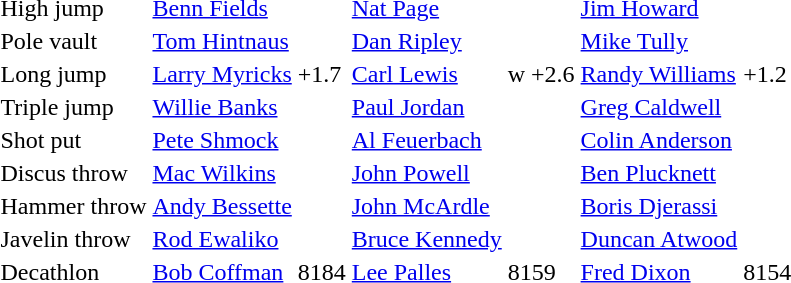<table>
<tr>
<td>High jump</td>
<td><a href='#'>Benn Fields</a></td>
<td></td>
<td><a href='#'>Nat Page</a></td>
<td></td>
<td><a href='#'>Jim Howard</a></td>
<td></td>
</tr>
<tr>
<td>Pole vault</td>
<td><a href='#'>Tom Hintnaus</a></td>
<td></td>
<td><a href='#'>Dan Ripley</a></td>
<td></td>
<td><a href='#'>Mike Tully</a></td>
<td></td>
</tr>
<tr>
<td>Long jump</td>
<td><a href='#'>Larry Myricks</a></td>
<td> +1.7</td>
<td><a href='#'>Carl Lewis</a></td>
<td>w +2.6</td>
<td><a href='#'>Randy Williams</a></td>
<td> +1.2</td>
</tr>
<tr>
<td>Triple jump</td>
<td><a href='#'>Willie Banks</a></td>
<td></td>
<td><a href='#'>Paul Jordan</a></td>
<td></td>
<td><a href='#'>Greg Caldwell</a></td>
<td></td>
</tr>
<tr>
<td>Shot put</td>
<td><a href='#'>Pete Shmock</a></td>
<td></td>
<td><a href='#'>Al Feuerbach</a></td>
<td></td>
<td><a href='#'>Colin Anderson</a></td>
<td></td>
</tr>
<tr>
<td>Discus throw</td>
<td><a href='#'>Mac Wilkins</a></td>
<td></td>
<td><a href='#'>John Powell</a></td>
<td></td>
<td><a href='#'>Ben Plucknett</a></td>
<td></td>
</tr>
<tr>
<td>Hammer throw</td>
<td><a href='#'>Andy Bessette</a></td>
<td></td>
<td><a href='#'>John McArdle</a></td>
<td></td>
<td><a href='#'>Boris Djerassi</a></td>
<td></td>
</tr>
<tr>
<td>Javelin throw</td>
<td><a href='#'>Rod Ewaliko</a></td>
<td></td>
<td><a href='#'>Bruce Kennedy</a></td>
<td></td>
<td><a href='#'>Duncan Atwood</a></td>
<td></td>
</tr>
<tr>
<td>Decathlon</td>
<td><a href='#'>Bob Coffman</a></td>
<td>8184</td>
<td><a href='#'>Lee Palles</a></td>
<td>8159</td>
<td><a href='#'>Fred Dixon</a></td>
<td>8154</td>
</tr>
</table>
